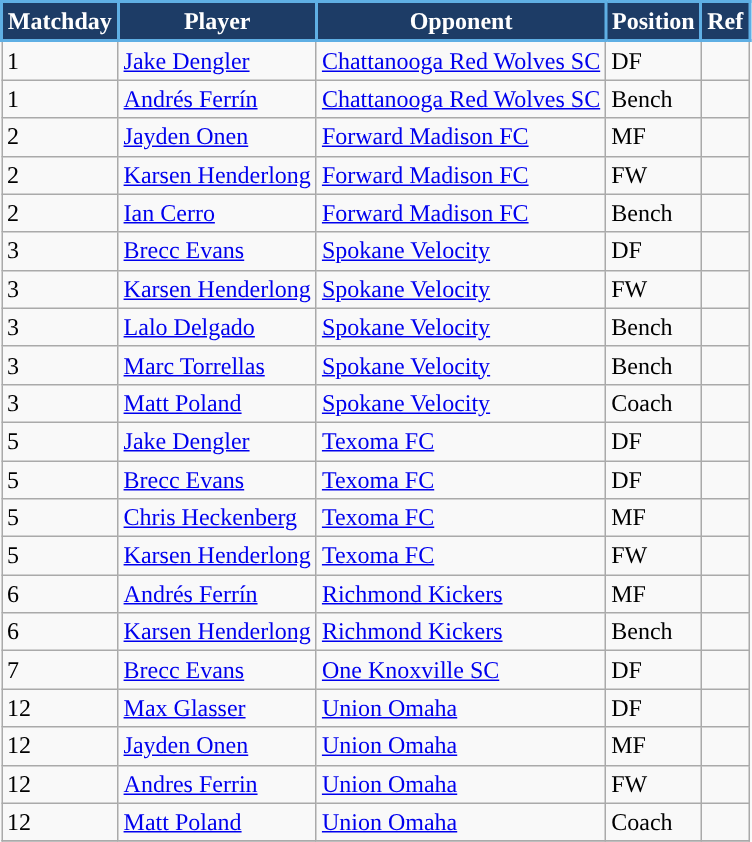<table class=wikitable>
<tr>
<th style="background:#1D3C66; color:#FFFFFF; border:2px solid #5FAFE4;">Matchday</th>
<th style="background:#1D3C66; color:#FFFFFF; border:2px solid #5FAFE4;">Player</th>
<th style="background:#1D3C66; color:#FFFFFF; border:2px solid #5FAFE4;">Opponent</th>
<th style="background:#1D3C66; color:#FFFFFF; border:2px solid #5FAFE4;">Position</th>
<th style="background:#1D3C66; color:#FFFFFF; border:2px solid #5FAFE4;">Ref</th>
</tr>
<tr>
<td>1</td>
<td> <a href='#'>Jake Dengler</a></td>
<td><a href='#'>Chattanooga Red Wolves SC</a></td>
<td>DF</td>
<td></td>
</tr>
<tr>
<td>1</td>
<td> <a href='#'>Andrés Ferrín</a></td>
<td><a href='#'>Chattanooga Red Wolves SC</a></td>
<td>Bench</td>
<td></td>
</tr>
<tr>
<td>2</td>
<td> <a href='#'>Jayden Onen</a></td>
<td><a href='#'>Forward Madison FC</a></td>
<td>MF</td>
<td></td>
</tr>
<tr>
<td>2</td>
<td> <a href='#'>Karsen Henderlong</a></td>
<td><a href='#'>Forward Madison FC</a></td>
<td>FW</td>
<td></td>
</tr>
<tr>
<td>2</td>
<td> <a href='#'>Ian Cerro</a></td>
<td><a href='#'>Forward Madison FC</a></td>
<td>Bench</td>
<td></td>
</tr>
<tr>
<td>3</td>
<td> <a href='#'>Brecc Evans</a></td>
<td><a href='#'>Spokane Velocity</a></td>
<td>DF</td>
<td></td>
</tr>
<tr>
<td>3</td>
<td> <a href='#'>Karsen Henderlong</a></td>
<td><a href='#'>Spokane Velocity</a></td>
<td>FW</td>
<td></td>
</tr>
<tr>
<td>3</td>
<td> <a href='#'>Lalo Delgado</a></td>
<td><a href='#'>Spokane Velocity</a></td>
<td>Bench</td>
<td></td>
</tr>
<tr>
<td>3</td>
<td> <a href='#'>Marc Torrellas</a></td>
<td><a href='#'>Spokane Velocity</a></td>
<td>Bench</td>
<td></td>
</tr>
<tr>
<td>3</td>
<td> <a href='#'>Matt Poland</a></td>
<td><a href='#'>Spokane Velocity</a></td>
<td>Coach</td>
<td></td>
</tr>
<tr>
<td>5</td>
<td> <a href='#'>Jake Dengler</a></td>
<td><a href='#'>Texoma FC</a></td>
<td>DF</td>
<td></td>
</tr>
<tr>
<td>5</td>
<td> <a href='#'>Brecc Evans</a></td>
<td><a href='#'>Texoma FC</a></td>
<td>DF</td>
<td></td>
</tr>
<tr>
<td>5</td>
<td> <a href='#'>Chris Heckenberg</a></td>
<td><a href='#'>Texoma FC</a></td>
<td>MF</td>
<td></td>
</tr>
<tr>
<td>5</td>
<td> <a href='#'>Karsen Henderlong</a></td>
<td><a href='#'>Texoma FC</a></td>
<td>FW</td>
<td></td>
</tr>
<tr>
<td>6</td>
<td> <a href='#'>Andrés Ferrín</a></td>
<td><a href='#'>Richmond Kickers</a></td>
<td>MF</td>
<td></td>
</tr>
<tr>
<td>6</td>
<td> <a href='#'>Karsen Henderlong</a></td>
<td><a href='#'>Richmond Kickers</a></td>
<td>Bench</td>
<td></td>
</tr>
<tr>
<td>7</td>
<td> <a href='#'>Brecc Evans</a></td>
<td><a href='#'>One Knoxville SC</a></td>
<td>DF</td>
<td></td>
</tr>
<tr>
<td>12</td>
<td> <a href='#'>Max Glasser</a></td>
<td><a href='#'>Union Omaha</a></td>
<td>DF</td>
<td></td>
</tr>
<tr>
<td>12</td>
<td> <a href='#'>Jayden Onen</a></td>
<td><a href='#'>Union Omaha</a></td>
<td>MF</td>
<td></td>
</tr>
<tr>
<td>12</td>
<td> <a href='#'>Andres Ferrin</a></td>
<td><a href='#'>Union Omaha</a></td>
<td>FW</td>
<td></td>
</tr>
<tr>
<td>12</td>
<td> <a href='#'>Matt Poland</a></td>
<td><a href='#'>Union Omaha</a></td>
<td>Coach</td>
<td></td>
</tr>
<tr>
</tr>
</table>
